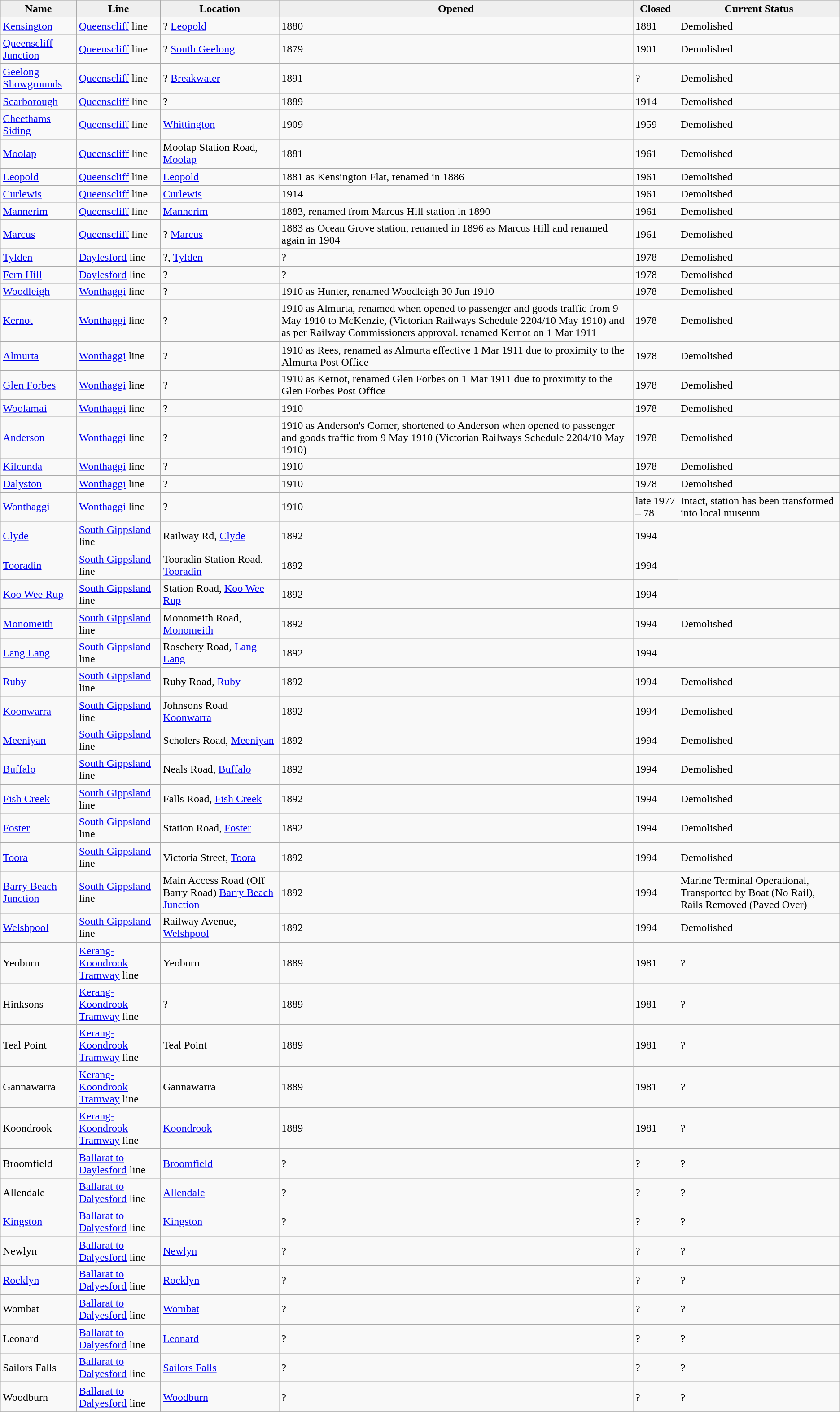<table class="wikitable sortable" style="border:1px solid #aaa; border-collapse:collapse">
<tr bgcolor="#cccccc">
<th style=background:#efefef>Name</th>
<th style=background:#efefef>Line</th>
<th style=background:#efefef>Location</th>
<th style=background:#efefef>Opened</th>
<th style=background:#efefef>Closed</th>
<th style=background:#efefef>Current Status</th>
</tr>
<tr>
<td><a href='#'>Kensington</a></td>
<td><a href='#'>Queenscliff</a> line</td>
<td>? <a href='#'>Leopold</a></td>
<td>1880</td>
<td>1881</td>
<td>Demolished</td>
</tr>
<tr>
<td><a href='#'>Queenscliff Junction</a></td>
<td><a href='#'>Queenscliff</a> line</td>
<td>? <a href='#'>South Geelong</a></td>
<td>1879</td>
<td>1901</td>
<td>Demolished</td>
</tr>
<tr>
<td><a href='#'>Geelong Showgrounds</a></td>
<td><a href='#'>Queenscliff</a> line</td>
<td>? <a href='#'>Breakwater</a></td>
<td>1891</td>
<td>?</td>
<td>Demolished</td>
</tr>
<tr>
<td><a href='#'>Scarborough</a></td>
<td><a href='#'>Queenscliff</a> line</td>
<td>?</td>
<td>1889</td>
<td>1914</td>
<td>Demolished</td>
</tr>
<tr>
<td><a href='#'>Cheethams Siding</a></td>
<td><a href='#'>Queenscliff</a> line</td>
<td><a href='#'>Whittington</a></td>
<td>1909</td>
<td>1959</td>
<td>Demolished</td>
</tr>
<tr>
<td><a href='#'>Moolap</a></td>
<td><a href='#'>Queenscliff</a> line</td>
<td>Moolap Station Road, <a href='#'>Moolap</a></td>
<td>1881</td>
<td>1961</td>
<td>Demolished</td>
</tr>
<tr>
<td><a href='#'>Leopold</a></td>
<td><a href='#'>Queenscliff</a> line</td>
<td><a href='#'>Leopold</a></td>
<td>1881 as Kensington Flat, renamed in 1886</td>
<td>1961</td>
<td>Demolished</td>
</tr>
<tr>
<td><a href='#'>Curlewis</a></td>
<td><a href='#'>Queenscliff</a> line</td>
<td><a href='#'>Curlewis</a></td>
<td>1914</td>
<td>1961</td>
<td>Demolished</td>
</tr>
<tr>
<td><a href='#'>Mannerim</a></td>
<td><a href='#'>Queenscliff</a> line</td>
<td><a href='#'>Mannerim</a></td>
<td>1883, renamed from Marcus Hill station in 1890</td>
<td>1961</td>
<td>Demolished</td>
</tr>
<tr>
<td><a href='#'>Marcus</a></td>
<td><a href='#'>Queenscliff</a> line</td>
<td>? <a href='#'>Marcus</a></td>
<td>1883 as Ocean Grove station, renamed in 1896 as Marcus Hill and renamed again in 1904</td>
<td>1961</td>
<td>Demolished</td>
</tr>
<tr>
<td><a href='#'>Tylden</a></td>
<td><a href='#'>Daylesford</a> line</td>
<td>?, <a href='#'>Tylden</a></td>
<td>?</td>
<td>1978</td>
<td>Demolished</td>
</tr>
<tr>
<td><a href='#'>Fern Hill</a></td>
<td><a href='#'>Daylesford</a> line</td>
<td>?</td>
<td>?</td>
<td>1978</td>
<td>Demolished</td>
</tr>
<tr>
<td><a href='#'>Woodleigh</a></td>
<td><a href='#'>Wonthaggi</a> line</td>
<td>?</td>
<td>1910 as Hunter, renamed Woodleigh 30 Jun 1910</td>
<td>1978</td>
<td>Demolished</td>
</tr>
<tr>
<td><a href='#'>Kernot</a></td>
<td><a href='#'>Wonthaggi</a> line</td>
<td>?</td>
<td>1910 as Almurta, renamed when opened to passenger and goods traffic from 9 May 1910 to McKenzie, (Victorian Railways Schedule 2204/10 May 1910) and as per Railway Commissioners approval. renamed Kernot on 1 Mar 1911</td>
<td>1978</td>
<td>Demolished</td>
</tr>
<tr>
<td><a href='#'>Almurta</a></td>
<td><a href='#'>Wonthaggi</a> line</td>
<td>?</td>
<td>1910 as Rees, renamed as Almurta effective 1 Mar 1911 due to proximity to the Almurta Post Office</td>
<td>1978</td>
<td>Demolished</td>
</tr>
<tr>
<td><a href='#'>Glen Forbes</a></td>
<td><a href='#'>Wonthaggi</a> line</td>
<td>?</td>
<td>1910 as Kernot, renamed Glen Forbes on 1 Mar 1911 due to proximity to the Glen Forbes Post Office</td>
<td>1978</td>
<td>Demolished</td>
</tr>
<tr>
<td><a href='#'>Woolamai</a></td>
<td><a href='#'>Wonthaggi</a> line</td>
<td>?</td>
<td>1910</td>
<td>1978</td>
<td>Demolished</td>
</tr>
<tr>
<td><a href='#'>Anderson</a></td>
<td><a href='#'>Wonthaggi</a> line</td>
<td>?</td>
<td>1910 as Anderson's Corner, shortened to Anderson when opened to passenger and goods traffic from 9 May 1910 (Victorian Railways Schedule 2204/10 May 1910)</td>
<td>1978</td>
<td>Demolished</td>
</tr>
<tr>
<td><a href='#'>Kilcunda</a></td>
<td><a href='#'>Wonthaggi</a> line</td>
<td>?</td>
<td>1910</td>
<td>1978</td>
<td>Demolished</td>
</tr>
<tr>
<td><a href='#'>Dalyston</a></td>
<td><a href='#'>Wonthaggi</a> line</td>
<td>?</td>
<td>1910</td>
<td>1978</td>
<td>Demolished</td>
</tr>
<tr>
<td><a href='#'>Wonthaggi</a></td>
<td><a href='#'>Wonthaggi</a> line</td>
<td>?</td>
<td>1910</td>
<td>late 1977 – 78</td>
<td>Intact, station has been transformed into local museum</td>
</tr>
<tr>
<td><a href='#'>Clyde</a></td>
<td><a href='#'>South Gippsland</a> line</td>
<td>Railway Rd, <a href='#'>Clyde</a></td>
<td>1892</td>
<td>1994</td>
<td></td>
</tr>
<tr>
<td><a href='#'>Tooradin</a></td>
<td><a href='#'>South Gippsland</a> line</td>
<td>Tooradin Station Road, <a href='#'>Tooradin</a></td>
<td>1892</td>
<td>1994</td>
</tr>
<tr>
</tr>
<tr>
<td><a href='#'>Koo Wee Rup</a></td>
<td><a href='#'>South Gippsland</a> line</td>
<td>Station Road, <a href='#'>Koo Wee Rup</a></td>
<td>1892</td>
<td>1994</td>
<td></td>
</tr>
<tr>
<td><a href='#'>Monomeith</a></td>
<td><a href='#'>South Gippsland</a> line</td>
<td>Monomeith Road, <a href='#'>Monomeith</a></td>
<td>1892</td>
<td>1994</td>
<td>Demolished</td>
</tr>
<tr>
<td><a href='#'>Lang Lang</a></td>
<td><a href='#'>South Gippsland</a> line</td>
<td>Rosebery Road, <a href='#'>Lang Lang</a></td>
<td>1892</td>
<td>1994</td>
</tr>
<tr>
</tr>
<tr>
<td><a href='#'>Ruby</a></td>
<td><a href='#'>South Gippsland</a> line</td>
<td>Ruby Road, <a href='#'>Ruby</a></td>
<td>1892</td>
<td>1994</td>
<td>Demolished</td>
</tr>
<tr>
<td><a href='#'>Koonwarra</a></td>
<td><a href='#'>South Gippsland</a> line</td>
<td>Johnsons Road <a href='#'>Koonwarra</a></td>
<td>1892</td>
<td>1994</td>
<td>Demolished</td>
</tr>
<tr>
<td><a href='#'>Meeniyan</a></td>
<td><a href='#'>South Gippsland</a> line</td>
<td>Scholers Road, <a href='#'>Meeniyan</a></td>
<td>1892</td>
<td>1994</td>
<td>Demolished</td>
</tr>
<tr>
<td><a href='#'>Buffalo</a></td>
<td><a href='#'>South Gippsland</a> line</td>
<td>Neals Road, <a href='#'>Buffalo</a></td>
<td>1892</td>
<td>1994</td>
<td>Demolished</td>
</tr>
<tr>
<td><a href='#'>Fish Creek</a></td>
<td><a href='#'>South Gippsland</a> line</td>
<td>Falls Road, <a href='#'>Fish Creek</a></td>
<td>1892</td>
<td>1994</td>
<td>Demolished</td>
</tr>
<tr>
<td><a href='#'>Foster</a></td>
<td><a href='#'>South Gippsland</a> line</td>
<td>Station Road, <a href='#'>Foster</a></td>
<td>1892</td>
<td>1994</td>
<td>Demolished</td>
</tr>
<tr>
<td><a href='#'>Toora</a></td>
<td><a href='#'>South Gippsland</a> line</td>
<td>Victoria Street, <a href='#'>Toora</a></td>
<td>1892</td>
<td>1994</td>
<td>Demolished</td>
</tr>
<tr>
<td><a href='#'>Barry Beach Junction</a></td>
<td><a href='#'>South Gippsland</a> line</td>
<td>Main Access Road (Off Barry Road) <a href='#'>Barry Beach Junction</a></td>
<td>1892</td>
<td>1994</td>
<td>Marine Terminal Operational, Transported by Boat (No Rail), Rails Removed (Paved Over)</td>
</tr>
<tr>
<td><a href='#'>Welshpool</a></td>
<td><a href='#'>South Gippsland</a> line</td>
<td>Railway Avenue, <a href='#'>Welshpool</a></td>
<td>1892</td>
<td>1994</td>
<td>Demolished</td>
</tr>
<tr>
<td>Yeoburn</td>
<td><a href='#'>Kerang-Koondrook Tramway</a> line</td>
<td>Yeoburn</td>
<td>1889</td>
<td>1981</td>
<td>?</td>
</tr>
<tr>
<td>Hinksons</td>
<td><a href='#'>Kerang-Koondrook Tramway</a> line</td>
<td>?</td>
<td>1889</td>
<td>1981</td>
<td>?</td>
</tr>
<tr>
<td>Teal Point</td>
<td><a href='#'>Kerang-Koondrook Tramway</a> line</td>
<td>Teal Point</td>
<td>1889</td>
<td>1981</td>
<td>?</td>
</tr>
<tr>
<td>Gannawarra</td>
<td><a href='#'>Kerang-Koondrook Tramway</a> line</td>
<td>Gannawarra</td>
<td>1889</td>
<td>1981</td>
<td>?</td>
</tr>
<tr>
<td>Koondrook</td>
<td><a href='#'>Kerang-Koondrook Tramway</a> line</td>
<td><a href='#'>Koondrook</a></td>
<td>1889</td>
<td>1981</td>
<td>?</td>
</tr>
<tr>
<td>Broomfield</td>
<td><a href='#'>Ballarat to Daylesford</a> line</td>
<td><a href='#'>Broomfield</a></td>
<td>?</td>
<td>?</td>
<td>?</td>
</tr>
<tr>
<td>Allendale</td>
<td><a href='#'>Ballarat to Dalyesford</a> line</td>
<td><a href='#'>Allendale</a></td>
<td>?</td>
<td>?</td>
<td>?</td>
</tr>
<tr>
<td><a href='#'>Kingston</a></td>
<td><a href='#'>Ballarat to Dalyesford</a> line</td>
<td><a href='#'>Kingston</a></td>
<td>?</td>
<td>?</td>
<td>?</td>
</tr>
<tr>
<td>Newlyn</td>
<td><a href='#'>Ballarat to Dalyesford</a> line</td>
<td><a href='#'>Newlyn</a></td>
<td>?</td>
<td>?</td>
<td>?</td>
</tr>
<tr>
<td><a href='#'>Rocklyn</a></td>
<td><a href='#'>Ballarat to Dalyesford</a> line</td>
<td><a href='#'>Rocklyn</a></td>
<td>?</td>
<td>?</td>
<td>?</td>
</tr>
<tr>
<td>Wombat</td>
<td><a href='#'>Ballarat to Dalyesford</a> line</td>
<td><a href='#'>Wombat</a></td>
<td>?</td>
<td>?</td>
<td>?</td>
</tr>
<tr>
<td>Leonard</td>
<td><a href='#'>Ballarat to Dalyesford</a> line</td>
<td><a href='#'>Leonard</a></td>
<td>?</td>
<td>?</td>
<td>?</td>
</tr>
<tr>
<td>Sailors Falls</td>
<td><a href='#'>Ballarat to Dalyesford</a> line</td>
<td><a href='#'>Sailors Falls</a></td>
<td>?</td>
<td>?</td>
<td>?</td>
</tr>
<tr>
<td>Woodburn</td>
<td><a href='#'>Ballarat to Dalyesford</a> line</td>
<td><a href='#'>Woodburn</a></td>
<td>?</td>
<td>?</td>
<td>?</td>
</tr>
<tr>
</tr>
</table>
